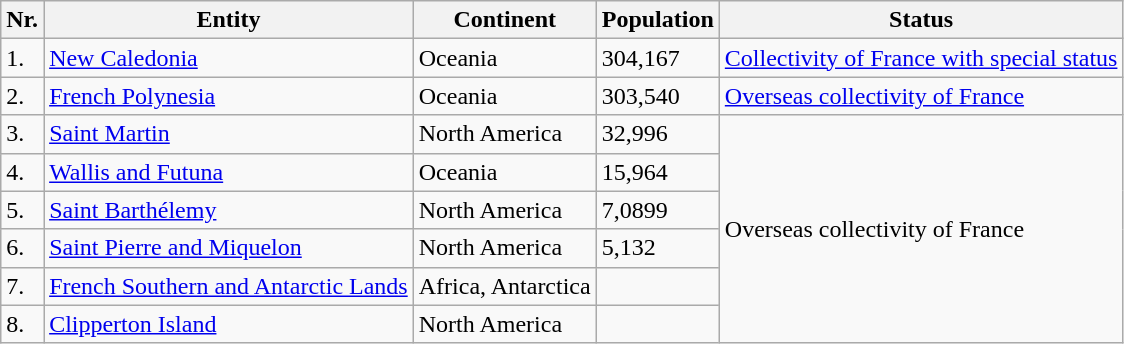<table class="wikitable sortable">
<tr>
<th scope="col">Nr.</th>
<th scope="col">Entity</th>
<th scope="col">Continent</th>
<th scope="col">Population</th>
<th scope="col">Status</th>
</tr>
<tr>
<td>1.</td>
<td><a href='#'>New Caledonia</a></td>
<td>Oceania</td>
<td>304,167</td>
<td><a href='#'>Collectivity of France with special status</a></td>
</tr>
<tr>
<td>2.</td>
<td><a href='#'>French Polynesia</a></td>
<td>Oceania</td>
<td>303,540</td>
<td><a href='#'>Overseas collectivity of France</a></td>
</tr>
<tr>
<td>3.</td>
<td><a href='#'>Saint Martin</a></td>
<td>North America</td>
<td>32,996</td>
<td rowspan="6">Overseas collectivity of France</td>
</tr>
<tr>
<td>4.</td>
<td><a href='#'>Wallis and Futuna</a></td>
<td>Oceania</td>
<td>15,964</td>
</tr>
<tr>
<td>5.</td>
<td><a href='#'>Saint Barthélemy</a></td>
<td>North America</td>
<td>7,0899</td>
</tr>
<tr>
<td>6.</td>
<td><a href='#'>Saint Pierre and Miquelon</a></td>
<td>North America</td>
<td>5,132</td>
</tr>
<tr>
<td>7.</td>
<td><a href='#'>French Southern and Antarctic Lands</a></td>
<td>Africa, Antarctica</td>
<td></td>
</tr>
<tr>
<td>8.</td>
<td><a href='#'>Clipperton Island</a></td>
<td>North America</td>
<td></td>
</tr>
</table>
